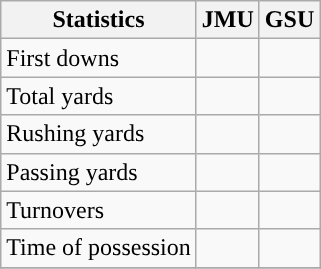<table class="wikitable" style="float: left;">
<tr>
<th>Statistics</th>
<th>JMU</th>
<th>GSU</th>
</tr>
<tr>
<td>First downs</td>
<td></td>
<td></td>
</tr>
<tr>
<td>Total yards</td>
<td></td>
<td></td>
</tr>
<tr>
<td>Rushing yards</td>
<td></td>
<td></td>
</tr>
<tr>
<td>Passing yards</td>
<td></td>
<td></td>
</tr>
<tr>
<td>Turnovers</td>
<td></td>
<td></td>
</tr>
<tr>
<td>Time of possession</td>
<td></td>
<td></td>
</tr>
<tr>
</tr>
</table>
